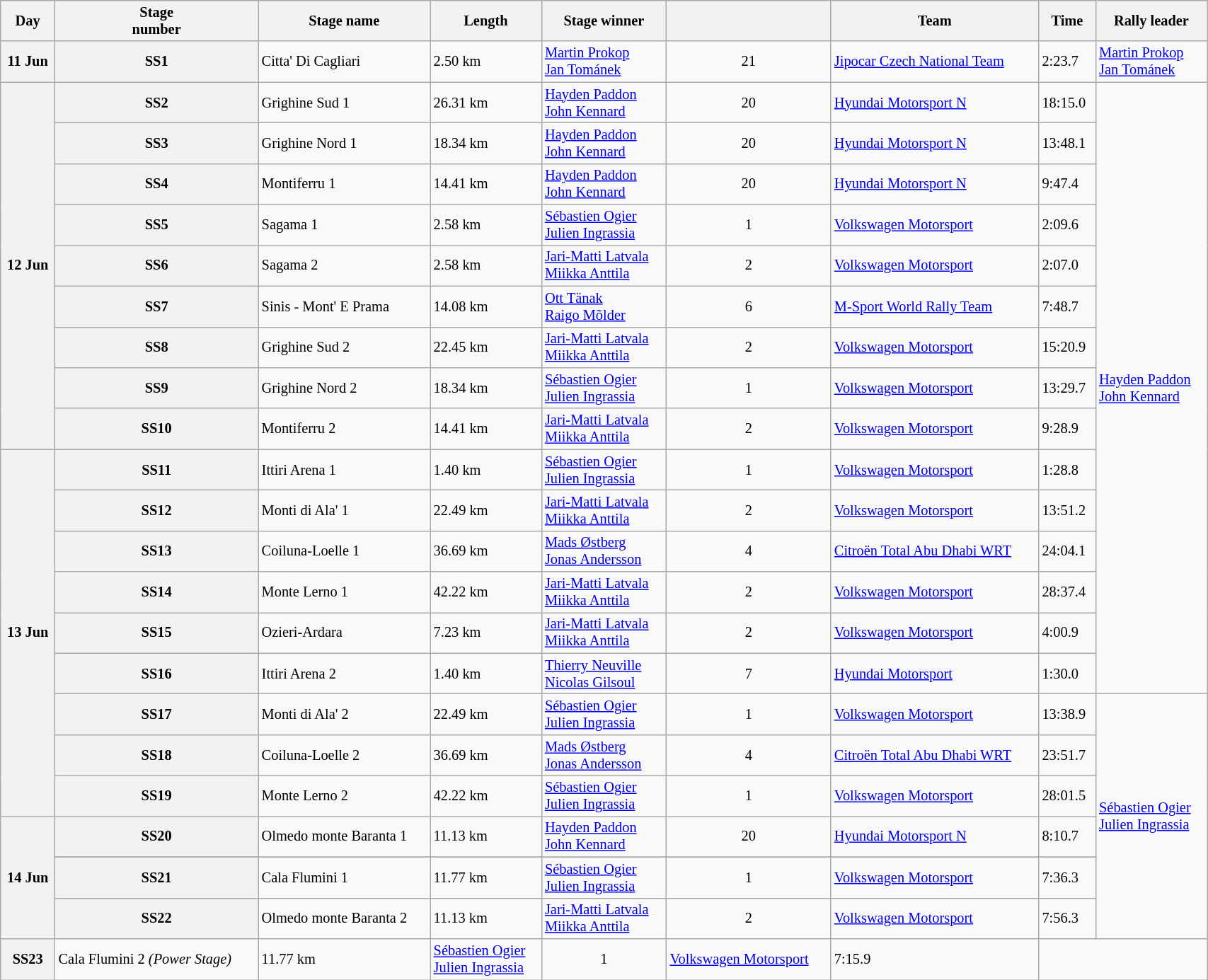<table class="wikitable" width=90% style="text-align: left; font-size: 85%;">
<tr>
<th>Day</th>
<th>Stage<br>number</th>
<th>Stage name</th>
<th>Length</th>
<th>Stage winner</th>
<th><br></th>
<th>Team</th>
<th>Time</th>
<th>Rally leader</th>
</tr>
<tr>
<th>11 Jun</th>
<th>SS1</th>
<td> Citta' Di Cagliari</td>
<td>2.50 km</td>
<td> <a href='#'>Martin Prokop</a><br> <a href='#'>Jan Tománek</a></td>
<td align="center">21</td>
<td align="left"> <a href='#'>Jipocar Czech National Team</a></td>
<td>2:23.7</td>
<td> <a href='#'>Martin Prokop</a><br> <a href='#'>Jan Tománek</a></td>
</tr>
<tr>
<th rowspan="9">12 Jun</th>
<th>SS2</th>
<td> Grighine Sud 1</td>
<td>26.31 km</td>
<td> <a href='#'>Hayden Paddon</a><br> <a href='#'>John Kennard</a></td>
<td align="center">20</td>
<td> <a href='#'>Hyundai Motorsport N</a></td>
<td>18:15.0</td>
<td rowspan=15> <a href='#'>Hayden Paddon</a><br> <a href='#'>John Kennard</a></td>
</tr>
<tr>
<th>SS3</th>
<td> Grighine Nord 1</td>
<td>18.34 km</td>
<td> <a href='#'>Hayden Paddon</a><br> <a href='#'>John Kennard</a></td>
<td align="center">20</td>
<td> <a href='#'>Hyundai Motorsport N</a></td>
<td>13:48.1</td>
</tr>
<tr>
<th>SS4</th>
<td> Montiferru 1</td>
<td>14.41 km</td>
<td> <a href='#'>Hayden Paddon</a><br> <a href='#'>John Kennard</a></td>
<td align="center">20</td>
<td> <a href='#'>Hyundai Motorsport N</a></td>
<td>9:47.4</td>
</tr>
<tr>
<th>SS5</th>
<td> Sagama 1</td>
<td>2.58 km</td>
<td> <a href='#'>Sébastien Ogier</a><br> <a href='#'>Julien Ingrassia</a></td>
<td align="center">1</td>
<td> <a href='#'>Volkswagen Motorsport</a></td>
<td>2:09.6</td>
</tr>
<tr>
<th>SS6</th>
<td> Sagama 2</td>
<td>2.58 km</td>
<td> <a href='#'>Jari-Matti Latvala</a><br> <a href='#'>Miikka Anttila</a></td>
<td align="center">2</td>
<td> <a href='#'>Volkswagen Motorsport</a></td>
<td>2:07.0</td>
</tr>
<tr>
<th>SS7</th>
<td> Sinis - Mont' E Prama</td>
<td>14.08 km</td>
<td> <a href='#'>Ott Tänak</a><br> <a href='#'>Raigo Mõlder</a></td>
<td align="center">6</td>
<td> <a href='#'>M-Sport World Rally Team</a></td>
<td>7:48.7</td>
</tr>
<tr>
<th>SS8</th>
<td> Grighine Sud 2</td>
<td>22.45 km</td>
<td> <a href='#'>Jari-Matti Latvala</a><br> <a href='#'>Miikka Anttila</a></td>
<td align="center">2</td>
<td> <a href='#'>Volkswagen Motorsport</a></td>
<td>15:20.9</td>
</tr>
<tr>
<th>SS9</th>
<td> Grighine Nord 2</td>
<td>18.34 km</td>
<td> <a href='#'>Sébastien Ogier</a><br> <a href='#'>Julien Ingrassia</a></td>
<td align="center">1</td>
<td> <a href='#'>Volkswagen Motorsport</a></td>
<td>13:29.7</td>
</tr>
<tr>
<th>SS10</th>
<td> Montiferru 2</td>
<td>14.41 km</td>
<td> <a href='#'>Jari-Matti Latvala</a><br> <a href='#'>Miikka Anttila</a></td>
<td align="center">2</td>
<td> <a href='#'>Volkswagen Motorsport</a></td>
<td>9:28.9</td>
</tr>
<tr>
<th rowspan="9">13 Jun</th>
<th>SS11</th>
<td> Ittiri Arena 1</td>
<td>1.40 km</td>
<td> <a href='#'>Sébastien Ogier</a><br> <a href='#'>Julien Ingrassia</a></td>
<td align="center">1</td>
<td> <a href='#'>Volkswagen Motorsport</a></td>
<td>1:28.8</td>
</tr>
<tr>
<th>SS12</th>
<td> Monti di Ala' 1</td>
<td>22.49 km</td>
<td> <a href='#'>Jari-Matti Latvala</a><br> <a href='#'>Miikka Anttila</a></td>
<td align="center">2</td>
<td> <a href='#'>Volkswagen Motorsport</a></td>
<td>13:51.2</td>
</tr>
<tr>
<th>SS13</th>
<td> Coiluna-Loelle 1</td>
<td>36.69 km</td>
<td> <a href='#'>Mads Østberg</a><br> <a href='#'>Jonas Andersson</a></td>
<td align="center">4</td>
<td> <a href='#'>Citroën Total Abu Dhabi WRT</a></td>
<td>24:04.1</td>
</tr>
<tr>
<th>SS14</th>
<td> Monte Lerno 1</td>
<td>42.22 km</td>
<td> <a href='#'>Jari-Matti Latvala</a><br> <a href='#'>Miikka Anttila</a></td>
<td align="center">2</td>
<td> <a href='#'>Volkswagen Motorsport</a></td>
<td>28:37.4</td>
</tr>
<tr>
<th>SS15</th>
<td> Ozieri-Ardara</td>
<td>7.23 km</td>
<td> <a href='#'>Jari-Matti Latvala</a><br> <a href='#'>Miikka Anttila</a></td>
<td align="center">2</td>
<td> <a href='#'>Volkswagen Motorsport</a></td>
<td>4:00.9</td>
</tr>
<tr>
<th>SS16</th>
<td> Ittiri Arena 2</td>
<td>1.40 km</td>
<td> <a href='#'>Thierry Neuville</a><br> <a href='#'>Nicolas Gilsoul</a></td>
<td align="center">7</td>
<td> <a href='#'>Hyundai Motorsport</a></td>
<td>1:30.0</td>
</tr>
<tr>
<th>SS17</th>
<td> Monti di Ala' 2</td>
<td>22.49 km</td>
<td> <a href='#'>Sébastien Ogier</a><br> <a href='#'>Julien Ingrassia</a></td>
<td align="center">1</td>
<td> <a href='#'>Volkswagen Motorsport</a></td>
<td>13:38.9</td>
<td rowspan=7> <a href='#'>Sébastien Ogier</a><br> <a href='#'>Julien Ingrassia</a></td>
</tr>
<tr>
<th>SS18</th>
<td> Coiluna-Loelle 2</td>
<td>36.69 km</td>
<td> <a href='#'>Mads Østberg</a><br> <a href='#'>Jonas Andersson</a></td>
<td align="center">4</td>
<td> <a href='#'>Citroën Total Abu Dhabi WRT</a></td>
<td>23:51.7</td>
</tr>
<tr>
<th>SS19</th>
<td> Monte Lerno 2</td>
<td>42.22 km</td>
<td> <a href='#'>Sébastien Ogier</a><br> <a href='#'>Julien Ingrassia</a></td>
<td align="center">1</td>
<td> <a href='#'>Volkswagen Motorsport</a></td>
<td>28:01.5</td>
</tr>
<tr>
<th rowspan="4">14 Jun</th>
<th>SS20</th>
<td> Olmedo monte Baranta 1</td>
<td>11.13 km</td>
<td> <a href='#'>Hayden Paddon</a><br> <a href='#'>John Kennard</a></td>
<td align="center">20</td>
<td> <a href='#'>Hyundai Motorsport N</a></td>
<td>8:10.7</td>
</tr>
<tr>
</tr>
<tr>
<th>SS21</th>
<td> Cala Flumini 1</td>
<td>11.77 km</td>
<td> <a href='#'>Sébastien Ogier</a><br> <a href='#'>Julien Ingrassia</a></td>
<td align="center">1</td>
<td> <a href='#'>Volkswagen Motorsport</a></td>
<td>7:36.3</td>
</tr>
<tr>
<th>SS22</th>
<td> Olmedo monte Baranta 2</td>
<td>11.13 km</td>
<td> <a href='#'>Jari-Matti Latvala</a><br> <a href='#'>Miikka Anttila</a></td>
<td align="center">2</td>
<td> <a href='#'>Volkswagen Motorsport</a></td>
<td>7:56.3</td>
</tr>
<tr>
<th>SS23</th>
<td> Cala Flumini 2 <em>(Power Stage)</em></td>
<td>11.77 km</td>
<td> <a href='#'>Sébastien Ogier</a><br> <a href='#'>Julien Ingrassia</a></td>
<td align="center">1</td>
<td> <a href='#'>Volkswagen Motorsport</a></td>
<td>7:15.9</td>
</tr>
</table>
